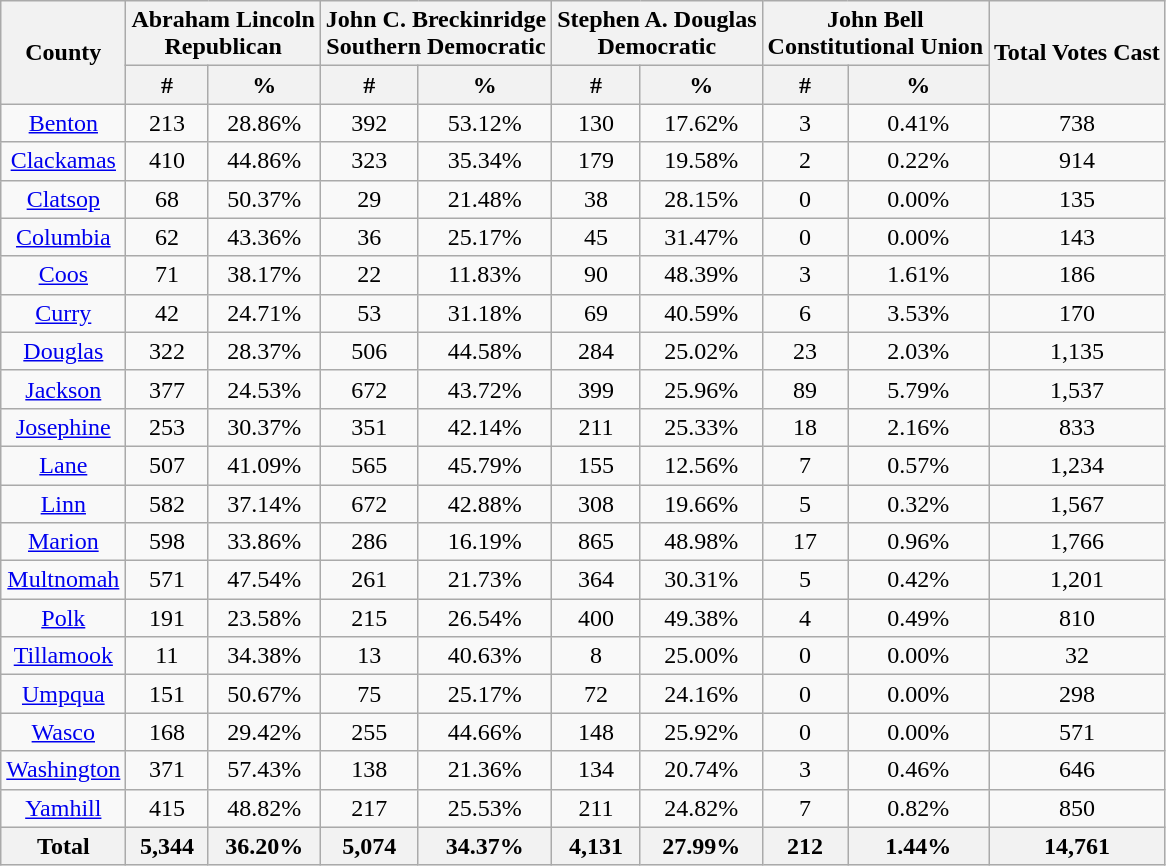<table class="wikitable sortable">
<tr>
<th rowspan="2">County</th>
<th colspan="2">Abraham Lincoln<br>Republican</th>
<th colspan="2">John C. Breckinridge<br>Southern Democratic</th>
<th colspan="2">Stephen A. Douglas<br>Democratic</th>
<th colspan="2">John Bell<br>Constitutional Union</th>
<th rowspan="2">Total Votes Cast</th>
</tr>
<tr style="text-align:center;">
<th>#</th>
<th>%</th>
<th>#</th>
<th>%</th>
<th>#</th>
<th>%</th>
<th>#</th>
<th>%</th>
</tr>
<tr style="text-align:center;">
<td><a href='#'>Benton</a></td>
<td>213</td>
<td>28.86%</td>
<td>392</td>
<td>53.12%</td>
<td>130</td>
<td>17.62%</td>
<td>3</td>
<td>0.41%</td>
<td>738</td>
</tr>
<tr style="text-align:center;">
<td><a href='#'>Clackamas</a></td>
<td>410</td>
<td>44.86%</td>
<td>323</td>
<td>35.34%</td>
<td>179</td>
<td>19.58%</td>
<td>2</td>
<td>0.22%</td>
<td>914</td>
</tr>
<tr style="text-align:center;">
<td><a href='#'>Clatsop</a></td>
<td>68</td>
<td>50.37%</td>
<td>29</td>
<td>21.48%</td>
<td>38</td>
<td>28.15%</td>
<td>0</td>
<td>0.00%</td>
<td>135</td>
</tr>
<tr style="text-align:center;">
<td><a href='#'>Columbia</a></td>
<td>62</td>
<td>43.36%</td>
<td>36</td>
<td>25.17%</td>
<td>45</td>
<td>31.47%</td>
<td>0</td>
<td>0.00%</td>
<td>143</td>
</tr>
<tr style="text-align:center;">
<td><a href='#'>Coos</a></td>
<td>71</td>
<td>38.17%</td>
<td>22</td>
<td>11.83%</td>
<td>90</td>
<td>48.39%</td>
<td>3</td>
<td>1.61%</td>
<td>186</td>
</tr>
<tr style="text-align:center;">
<td><a href='#'>Curry</a></td>
<td>42</td>
<td>24.71%</td>
<td>53</td>
<td>31.18%</td>
<td>69</td>
<td>40.59%</td>
<td>6</td>
<td>3.53%</td>
<td>170</td>
</tr>
<tr style="text-align:center;">
<td><a href='#'>Douglas</a></td>
<td>322</td>
<td>28.37%</td>
<td>506</td>
<td>44.58%</td>
<td>284</td>
<td>25.02%</td>
<td>23</td>
<td>2.03%</td>
<td>1,135</td>
</tr>
<tr style="text-align:center;">
<td><a href='#'>Jackson</a></td>
<td>377</td>
<td>24.53%</td>
<td>672</td>
<td>43.72%</td>
<td>399</td>
<td>25.96%</td>
<td>89</td>
<td>5.79%</td>
<td>1,537</td>
</tr>
<tr style="text-align:center;">
<td><a href='#'>Josephine</a></td>
<td>253</td>
<td>30.37%</td>
<td>351</td>
<td>42.14%</td>
<td>211</td>
<td>25.33%</td>
<td>18</td>
<td>2.16%</td>
<td>833</td>
</tr>
<tr style="text-align:center;">
<td><a href='#'>Lane</a></td>
<td>507</td>
<td>41.09%</td>
<td>565</td>
<td>45.79%</td>
<td>155</td>
<td>12.56%</td>
<td>7</td>
<td>0.57%</td>
<td>1,234</td>
</tr>
<tr style="text-align:center;">
<td><a href='#'>Linn</a></td>
<td>582</td>
<td>37.14%</td>
<td>672</td>
<td>42.88%</td>
<td>308</td>
<td>19.66%</td>
<td>5</td>
<td>0.32%</td>
<td>1,567</td>
</tr>
<tr style="text-align:center;">
<td><a href='#'>Marion</a></td>
<td>598</td>
<td>33.86%</td>
<td>286</td>
<td>16.19%</td>
<td>865</td>
<td>48.98%</td>
<td>17</td>
<td>0.96%</td>
<td>1,766</td>
</tr>
<tr style="text-align:center;">
<td><a href='#'>Multnomah</a></td>
<td>571</td>
<td>47.54%</td>
<td>261</td>
<td>21.73%</td>
<td>364</td>
<td>30.31%</td>
<td>5</td>
<td>0.42%</td>
<td>1,201</td>
</tr>
<tr style="text-align:center;">
<td><a href='#'>Polk</a></td>
<td>191</td>
<td>23.58%</td>
<td>215</td>
<td>26.54%</td>
<td>400</td>
<td>49.38%</td>
<td>4</td>
<td>0.49%</td>
<td>810</td>
</tr>
<tr style="text-align:center;">
<td><a href='#'>Tillamook</a></td>
<td>11</td>
<td>34.38%</td>
<td>13</td>
<td>40.63%</td>
<td>8</td>
<td>25.00%</td>
<td>0</td>
<td>0.00%</td>
<td>32</td>
</tr>
<tr style="text-align:center;">
<td><a href='#'>Umpqua</a></td>
<td>151</td>
<td>50.67%</td>
<td>75</td>
<td>25.17%</td>
<td>72</td>
<td>24.16%</td>
<td>0</td>
<td>0.00%</td>
<td>298</td>
</tr>
<tr style="text-align:center;">
<td><a href='#'>Wasco</a></td>
<td>168</td>
<td>29.42%</td>
<td>255</td>
<td>44.66%</td>
<td>148</td>
<td>25.92%</td>
<td>0</td>
<td>0.00%</td>
<td>571</td>
</tr>
<tr style="text-align:center;">
<td><a href='#'>Washington</a></td>
<td>371</td>
<td>57.43%</td>
<td>138</td>
<td>21.36%</td>
<td>134</td>
<td>20.74%</td>
<td>3</td>
<td>0.46%</td>
<td>646</td>
</tr>
<tr style="text-align:center;">
<td><a href='#'>Yamhill</a></td>
<td>415</td>
<td>48.82%</td>
<td>217</td>
<td>25.53%</td>
<td>211</td>
<td>24.82%</td>
<td>7</td>
<td>0.82%</td>
<td>850</td>
</tr>
<tr style="text-align:center;">
<th>Total</th>
<th>5,344</th>
<th>36.20%</th>
<th>5,074</th>
<th>34.37%</th>
<th>4,131</th>
<th>27.99%</th>
<th>212</th>
<th>1.44%</th>
<th>14,761</th>
</tr>
</table>
